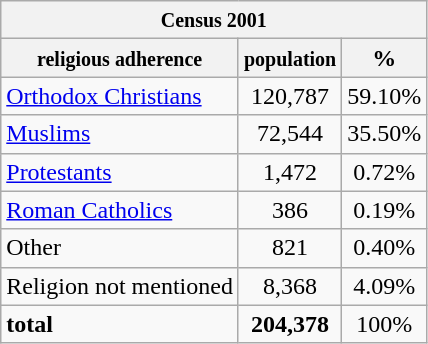<table class="wikitable">
<tr>
<th colspan=3><small>Census 2001</small></th>
</tr>
<tr>
<th><small>religious adherence</small></th>
<th><small>population</small></th>
<th>%</th>
</tr>
<tr>
<td><a href='#'>Orthodox Christians</a></td>
<td align="middle">120,787</td>
<td align="middle">59.10%</td>
</tr>
<tr>
<td><a href='#'>Muslims</a></td>
<td align="middle">72,544</td>
<td align="middle">35.50%</td>
</tr>
<tr>
<td><a href='#'>Protestants</a></td>
<td align="middle">1,472</td>
<td align="middle">0.72%</td>
</tr>
<tr>
<td><a href='#'>Roman Catholics</a></td>
<td align="middle">386</td>
<td align="middle">0.19%</td>
</tr>
<tr>
<td>Other</td>
<td align="middle">821</td>
<td align="middle">0.40%</td>
</tr>
<tr>
<td>Religion not mentioned</td>
<td align="middle">8,368</td>
<td align="middle">4.09%</td>
</tr>
<tr>
<td><strong>total</strong></td>
<td align="middle"><strong>204,378</strong></td>
<td align="middle">100%</td>
</tr>
</table>
